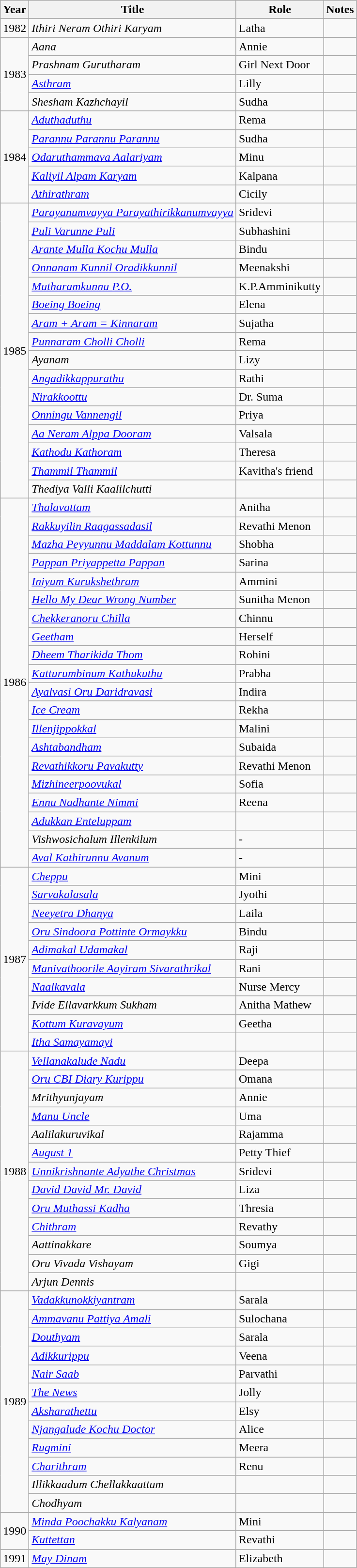<table class="wikitable sortable">
<tr>
<th scope="col">Year</th>
<th scope="col">Title</th>
<th scope="col">Role</th>
<th scope="col" class="unsortable">Notes</th>
</tr>
<tr>
<td>1982</td>
<td><em>Ithiri Neram Othiri Karyam</em></td>
<td>Latha</td>
<td></td>
</tr>
<tr>
<td rowspan=4>1983</td>
<td><em>Aana</em></td>
<td>Annie</td>
<td></td>
</tr>
<tr>
<td><em>Prashnam Gurutharam</em></td>
<td>Girl Next Door</td>
<td></td>
</tr>
<tr>
<td><em><a href='#'>Asthram</a></em></td>
<td>Lilly</td>
<td></td>
</tr>
<tr>
<td><em>Shesham Kazhchayil</em></td>
<td>Sudha</td>
<td></td>
</tr>
<tr>
<td rowspan=5>1984</td>
<td><em> <a href='#'>Aduthaduthu</a></em></td>
<td>Rema</td>
<td></td>
</tr>
<tr>
<td><em><a href='#'>Parannu Parannu Parannu</a></em></td>
<td>Sudha</td>
<td></td>
</tr>
<tr>
<td><em><a href='#'>Odaruthammava Aalariyam</a></em></td>
<td>Minu</td>
<td></td>
</tr>
<tr>
<td><em><a href='#'>Kaliyil Alpam Karyam</a></em></td>
<td>Kalpana</td>
<td></td>
</tr>
<tr>
<td><em><a href='#'>Athirathram</a></em></td>
<td>Cicily</td>
<td></td>
</tr>
<tr>
<td rowspan=16>1985</td>
<td><em><a href='#'>Parayanumvayya Parayathirikkanumvayya</a></em></td>
<td>Sridevi</td>
<td></td>
</tr>
<tr>
<td><em><a href='#'>Puli Varunne Puli</a> </em></td>
<td>Subhashini</td>
<td></td>
</tr>
<tr>
<td><em><a href='#'>Arante Mulla Kochu Mulla</a></em></td>
<td>Bindu</td>
<td></td>
</tr>
<tr>
<td><em><a href='#'>Onnanam Kunnil Oradikkunnil</a></em></td>
<td>Meenakshi</td>
<td></td>
</tr>
<tr>
<td><em><a href='#'>Mutharamkunnu P.O.</a></em></td>
<td>K.P.Amminikutty</td>
<td></td>
</tr>
<tr>
<td><em><a href='#'>Boeing Boeing</a></em></td>
<td>Elena</td>
<td></td>
</tr>
<tr>
<td><em><a href='#'>Aram + Aram = Kinnaram</a></em></td>
<td>Sujatha</td>
<td></td>
</tr>
<tr>
<td><em><a href='#'>Punnaram Cholli Cholli</a> </em></td>
<td>Rema</td>
<td></td>
</tr>
<tr>
<td><em>Ayanam</em></td>
<td>Lizy</td>
<td></td>
</tr>
<tr>
<td><em><a href='#'>Angadikkappurathu</a></em></td>
<td>Rathi</td>
<td></td>
</tr>
<tr>
<td><em><a href='#'>Nirakkoottu</a></em></td>
<td>Dr. Suma</td>
<td></td>
</tr>
<tr>
<td><em><a href='#'>Onningu Vannengil</a></em></td>
<td>Priya</td>
<td></td>
</tr>
<tr>
<td><em><a href='#'>Aa Neram Alppa Dooram</a></em></td>
<td>Valsala</td>
<td></td>
</tr>
<tr>
<td><em><a href='#'>Kathodu Kathoram</a></em></td>
<td>Theresa</td>
<td></td>
</tr>
<tr>
<td><em><a href='#'>Thammil Thammil</a></em></td>
<td>Kavitha's friend</td>
<td></td>
</tr>
<tr>
<td><em>Thediya Valli Kaalilchutti </em></td>
<td></td>
<td></td>
</tr>
<tr>
<td rowspan=20>1986</td>
<td><em><a href='#'>Thalavattam</a></em></td>
<td>Anitha</td>
<td></td>
</tr>
<tr>
<td><em><a href='#'>Rakkuyilin Raagassadasil</a></em></td>
<td>Revathi Menon</td>
<td></td>
</tr>
<tr>
<td><em><a href='#'>Mazha Peyyunnu Maddalam Kottunnu</a></em></td>
<td>Shobha</td>
<td></td>
</tr>
<tr>
<td><em><a href='#'>Pappan Priyappetta Pappan</a></em></td>
<td>Sarina</td>
<td></td>
</tr>
<tr>
<td><em><a href='#'>Iniyum Kurukshethram</a></em></td>
<td>Ammini</td>
<td></td>
</tr>
<tr>
<td><em><a href='#'>Hello My Dear Wrong Number</a></em></td>
<td>Sunitha Menon</td>
<td></td>
</tr>
<tr>
<td><em><a href='#'>Chekkeranoru Chilla</a></em></td>
<td>Chinnu</td>
<td></td>
</tr>
<tr>
<td><em><a href='#'>Geetham</a></em></td>
<td>Herself</td>
<td></td>
</tr>
<tr>
<td><em><a href='#'>Dheem Tharikida Thom</a></em></td>
<td>Rohini</td>
<td></td>
</tr>
<tr>
<td><em><a href='#'>Katturumbinum Kathukuthu</a></em></td>
<td>Prabha</td>
<td></td>
</tr>
<tr>
<td><em><a href='#'>Ayalvasi Oru Daridravasi</a></em></td>
<td>Indira</td>
<td></td>
</tr>
<tr>
<td><em><a href='#'>Ice Cream</a></em></td>
<td>Rekha</td>
<td></td>
</tr>
<tr>
<td><em><a href='#'>Illenjippokkal</a> </em></td>
<td>Malini</td>
<td></td>
</tr>
<tr>
<td><em><a href='#'>Ashtabandham</a> </em></td>
<td>Subaida</td>
<td></td>
</tr>
<tr>
<td><em><a href='#'>Revathikkoru Pavakutty</a></em></td>
<td>Revathi Menon</td>
<td></td>
</tr>
<tr>
<td><em><a href='#'>Mizhineerpoovukal</a></em></td>
<td>Sofia</td>
<td></td>
</tr>
<tr>
<td><em> <a href='#'>Ennu Nadhante Nimmi</a></em></td>
<td>Reena</td>
<td></td>
</tr>
<tr>
<td><em><a href='#'>Adukkan Enteluppam</a> </em></td>
<td></td>
<td></td>
</tr>
<tr>
<td><em>Vishwosichalum Illenkilum</em></td>
<td>-</td>
<td></td>
</tr>
<tr>
<td><em><a href='#'>Aval Kathirunnu Avanum</a> </em></td>
<td>-</td>
<td></td>
</tr>
<tr>
<td rowspan=10>1987</td>
<td><em><a href='#'>Cheppu</a></em></td>
<td>Mini</td>
<td></td>
</tr>
<tr>
<td><em><a href='#'>Sarvakalasala</a></em></td>
<td>Jyothi</td>
<td></td>
</tr>
<tr>
<td><em><a href='#'>Neeyetra Dhanya</a> </em></td>
<td>Laila</td>
<td></td>
</tr>
<tr>
<td><em><a href='#'>Oru Sindoora Pottinte Ormaykku</a></em></td>
<td>Bindu</td>
<td></td>
</tr>
<tr>
<td><em><a href='#'>Adimakal Udamakal</a></em></td>
<td>Raji</td>
<td></td>
</tr>
<tr>
<td><em><a href='#'>Manivathoorile Aayiram Sivarathrikal</a></em></td>
<td>Rani</td>
<td></td>
</tr>
<tr>
<td><em><a href='#'>Naalkavala</a></em></td>
<td>Nurse Mercy</td>
<td></td>
</tr>
<tr>
<td><em>Ivide Ellavarkkum Sukham</em></td>
<td>Anitha Mathew</td>
<td></td>
</tr>
<tr>
<td><em><a href='#'>Kottum Kuravayum</a></em></td>
<td>Geetha</td>
<td></td>
</tr>
<tr>
<td><em><a href='#'>Itha Samayamayi</a></em></td>
<td></td>
<td></td>
</tr>
<tr>
<td rowspan=13>1988</td>
<td><em><a href='#'>Vellanakalude Nadu</a></em></td>
<td>Deepa</td>
<td></td>
</tr>
<tr>
<td><em><a href='#'>Oru CBI Diary Kurippu</a></em></td>
<td>Omana</td>
<td></td>
</tr>
<tr>
<td><em>Mrithyunjayam</em></td>
<td>Annie</td>
<td></td>
</tr>
<tr>
<td><em><a href='#'>Manu Uncle</a></em></td>
<td>Uma</td>
<td></td>
</tr>
<tr>
<td><em>Aalilakuruvikal</em></td>
<td>Rajamma</td>
<td></td>
</tr>
<tr>
<td><em><a href='#'>August 1</a></em></td>
<td>Petty Thief</td>
<td></td>
</tr>
<tr>
<td><em><a href='#'>Unnikrishnante Adyathe Christmas</a></em></td>
<td>Sridevi</td>
<td></td>
</tr>
<tr>
<td><em><a href='#'>David David Mr. David</a></em></td>
<td>Liza</td>
<td></td>
</tr>
<tr>
<td><em><a href='#'>Oru Muthassi Kadha</a></em></td>
<td>Thresia</td>
<td></td>
</tr>
<tr>
<td><em><a href='#'>Chithram</a></em></td>
<td>Revathy</td>
<td></td>
</tr>
<tr>
<td><em>Aattinakkare</em></td>
<td>Soumya</td>
<td></td>
</tr>
<tr>
<td><em>Oru Vivada Vishayam</em></td>
<td>Gigi</td>
<td></td>
</tr>
<tr>
<td><em>Arjun Dennis</em></td>
<td></td>
<td></td>
</tr>
<tr>
<td rowspan=12>1989</td>
<td><em><a href='#'>Vadakkunokkiyantram</a></em></td>
<td>Sarala</td>
<td></td>
</tr>
<tr>
<td><em> <a href='#'>Ammavanu Pattiya Amali</a></em></td>
<td>Sulochana</td>
<td></td>
</tr>
<tr>
<td><em><a href='#'>Douthyam</a></em></td>
<td>Sarala</td>
<td></td>
</tr>
<tr>
<td><em><a href='#'>Adikkurippu</a></em></td>
<td>Veena</td>
<td></td>
</tr>
<tr>
<td><em><a href='#'>Nair Saab</a></em></td>
<td>Parvathi</td>
<td></td>
</tr>
<tr>
<td><em><a href='#'>The News</a></em></td>
<td>Jolly</td>
<td></td>
</tr>
<tr>
<td><em><a href='#'>Aksharathettu</a></em></td>
<td>Elsy</td>
<td></td>
</tr>
<tr>
<td><em><a href='#'>Njangalude Kochu Doctor</a></em></td>
<td>Alice</td>
<td></td>
</tr>
<tr>
<td><em><a href='#'>Rugmini</a></em></td>
<td>Meera</td>
<td></td>
</tr>
<tr>
<td><em><a href='#'>Charithram</a></em></td>
<td>Renu</td>
<td></td>
</tr>
<tr>
<td><em>Illikkaadum Chellakkaattum </em></td>
<td></td>
<td></td>
</tr>
<tr>
<td><em>Chodhyam</em></td>
<td></td>
<td></td>
</tr>
<tr>
<td rowspan=2>1990</td>
<td><em><a href='#'>Minda Poochakku Kalyanam</a></em></td>
<td>Mini</td>
<td></td>
</tr>
<tr>
<td><em><a href='#'>Kuttettan</a></em></td>
<td>Revathi</td>
<td></td>
</tr>
<tr>
<td>1991</td>
<td><em><a href='#'>May Dinam</a></em></td>
<td>Elizabeth</td>
<td></td>
</tr>
</table>
